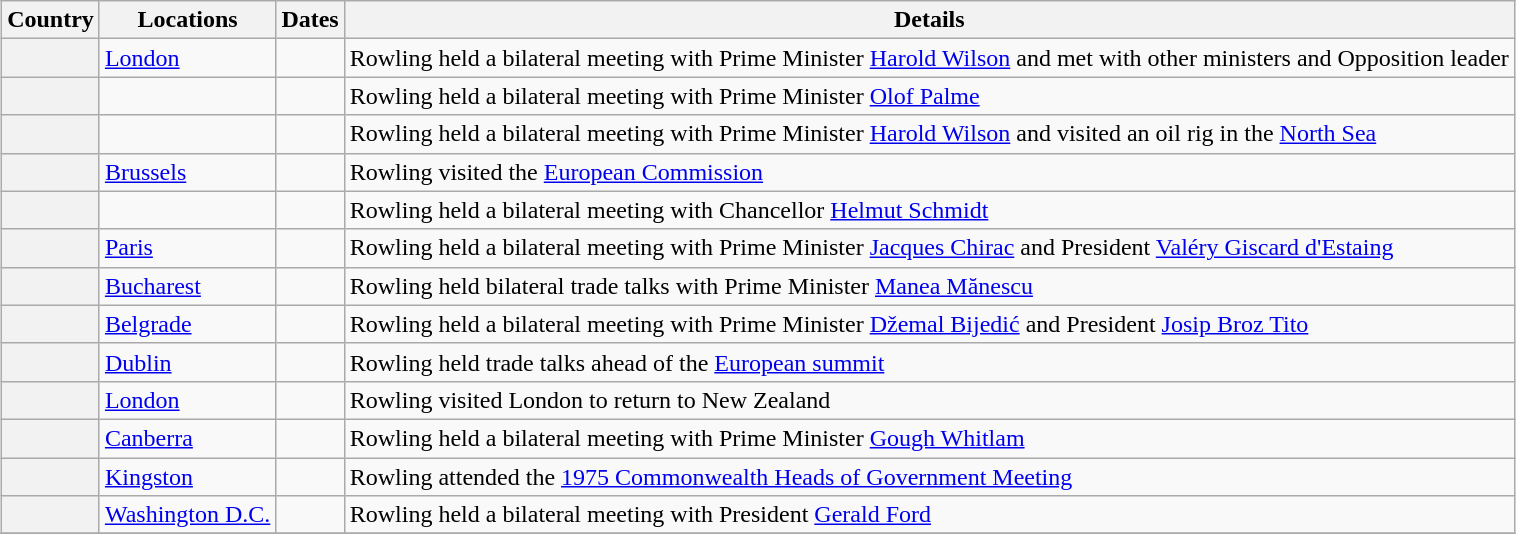<table class="wikitable sortable" border="1" style="margin: 1em auto 1em auto">
<tr>
<th>Country</th>
<th>Locations</th>
<th>Dates</th>
<th class="unsortable">Details</th>
</tr>
<tr>
<th scope="row"></th>
<td><a href='#'>London</a></td>
<td></td>
<td>Rowling held a bilateral meeting with Prime Minister <a href='#'>Harold Wilson</a> and met with other ministers and Opposition leader</td>
</tr>
<tr>
<th scope="row"></th>
<td></td>
<td></td>
<td>Rowling held a bilateral meeting with Prime Minister <a href='#'>Olof Palme</a></td>
</tr>
<tr>
<th scope="row"></th>
<td></td>
<td></td>
<td>Rowling held a bilateral meeting with Prime Minister <a href='#'>Harold Wilson</a> and visited an oil rig in the <a href='#'>North Sea</a></td>
</tr>
<tr>
<th scope="row"></th>
<td><a href='#'>Brussels</a></td>
<td></td>
<td>Rowling visited the <a href='#'>European Commission</a></td>
</tr>
<tr>
<th scope="row"></th>
<td></td>
<td></td>
<td>Rowling held a bilateral meeting with Chancellor <a href='#'>Helmut Schmidt</a></td>
</tr>
<tr>
<th scope="row"></th>
<td><a href='#'>Paris</a></td>
<td></td>
<td>Rowling held a bilateral meeting with Prime Minister <a href='#'>Jacques Chirac</a> and President <a href='#'>Valéry Giscard d'Estaing</a></td>
</tr>
<tr>
<th scope="row"></th>
<td><a href='#'>Bucharest</a></td>
<td></td>
<td>Rowling held bilateral trade talks with Prime Minister <a href='#'>Manea Mănescu</a></td>
</tr>
<tr>
<th scope="row"></th>
<td><a href='#'>Belgrade</a></td>
<td></td>
<td>Rowling held a bilateral meeting with Prime Minister <a href='#'>Džemal Bijedić</a> and President <a href='#'>Josip Broz Tito</a></td>
</tr>
<tr>
<th scope="row"></th>
<td><a href='#'>Dublin</a></td>
<td></td>
<td>Rowling held trade talks ahead of the <a href='#'>European summit</a></td>
</tr>
<tr>
<th scope="row"></th>
<td><a href='#'>London</a></td>
<td></td>
<td>Rowling visited London to return to New Zealand</td>
</tr>
<tr>
<th scope="row"></th>
<td><a href='#'>Canberra</a></td>
<td></td>
<td>Rowling held a bilateral meeting with Prime Minister <a href='#'>Gough Whitlam</a></td>
</tr>
<tr>
<th scope="row"></th>
<td><a href='#'>Kingston</a></td>
<td></td>
<td>Rowling attended the <a href='#'>1975 Commonwealth Heads of Government Meeting</a></td>
</tr>
<tr>
<th scope="row"></th>
<td><a href='#'>Washington D.C.</a></td>
<td></td>
<td>Rowling held a bilateral meeting with President <a href='#'>Gerald Ford</a></td>
</tr>
<tr>
</tr>
</table>
